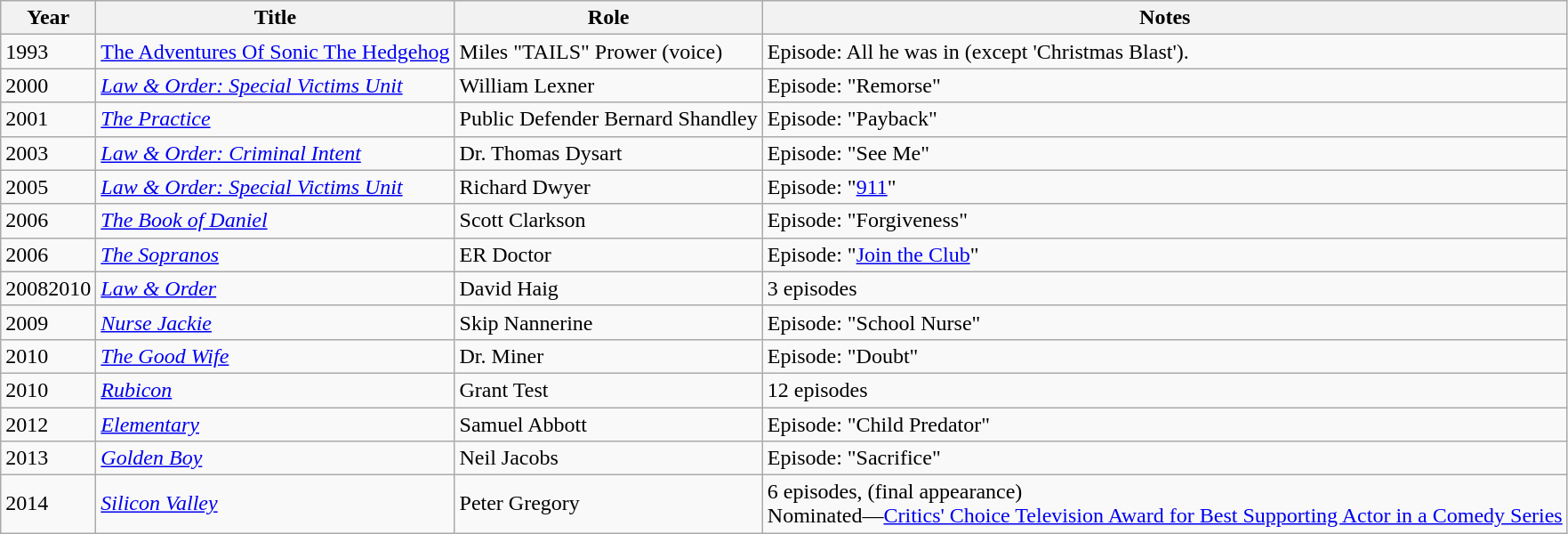<table class="wikitable sortable">
<tr>
<th>Year</th>
<th>Title</th>
<th>Role</th>
<th>Notes</th>
</tr>
<tr>
<td>1993</td>
<td><a href='#'>The Adventures Of Sonic The Hedgehog</a></td>
<td>Miles "TAILS" Prower (voice)</td>
<td>Episode: All he was in (except 'Christmas Blast').</td>
</tr>
<tr>
<td>2000</td>
<td><em><a href='#'>Law & Order: Special Victims Unit</a></em></td>
<td>William Lexner</td>
<td>Episode: "Remorse"</td>
</tr>
<tr>
<td>2001</td>
<td><em><a href='#'>The Practice</a></em></td>
<td>Public Defender Bernard Shandley</td>
<td>Episode: "Payback"</td>
</tr>
<tr>
<td>2003</td>
<td><em><a href='#'>Law & Order: Criminal Intent</a></em></td>
<td>Dr. Thomas Dysart</td>
<td>Episode: "See Me"</td>
</tr>
<tr>
<td>2005</td>
<td><em><a href='#'>Law & Order: Special Victims Unit</a></em></td>
<td>Richard Dwyer</td>
<td>Episode: "<a href='#'>911</a>"</td>
</tr>
<tr>
<td>2006</td>
<td><em><a href='#'>The Book of Daniel</a></em></td>
<td>Scott Clarkson</td>
<td>Episode: "Forgiveness"</td>
</tr>
<tr>
<td>2006</td>
<td><em><a href='#'>The Sopranos</a></em></td>
<td>ER Doctor</td>
<td>Episode: "<a href='#'>Join the Club</a>"</td>
</tr>
<tr>
<td>20082010</td>
<td><em><a href='#'>Law & Order</a></em></td>
<td>David Haig</td>
<td>3 episodes</td>
</tr>
<tr>
<td>2009</td>
<td><em><a href='#'>Nurse Jackie</a></em></td>
<td>Skip Nannerine</td>
<td>Episode: "School Nurse"</td>
</tr>
<tr>
<td>2010</td>
<td><em><a href='#'>The Good Wife</a></em></td>
<td>Dr. Miner</td>
<td>Episode: "Doubt"</td>
</tr>
<tr>
<td>2010</td>
<td><em><a href='#'>Rubicon</a></em></td>
<td>Grant Test</td>
<td>12 episodes</td>
</tr>
<tr>
<td>2012</td>
<td><em><a href='#'>Elementary</a></em></td>
<td>Samuel Abbott</td>
<td>Episode: "Child Predator"</td>
</tr>
<tr>
<td>2013</td>
<td><em><a href='#'>Golden Boy</a></em></td>
<td>Neil Jacobs</td>
<td>Episode: "Sacrifice"</td>
</tr>
<tr>
<td>2014</td>
<td><em><a href='#'>Silicon Valley</a></em></td>
<td>Peter Gregory</td>
<td>6 episodes, (final appearance)<br>Nominated—<a href='#'>Critics' Choice Television Award for Best Supporting Actor in a Comedy Series</a></td>
</tr>
</table>
